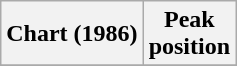<table class="wikitable sortable plainrowheaders" style="text-align:center">
<tr>
<th scope="col">Chart (1986)</th>
<th scope="col">Peak<br> position</th>
</tr>
<tr>
</tr>
</table>
